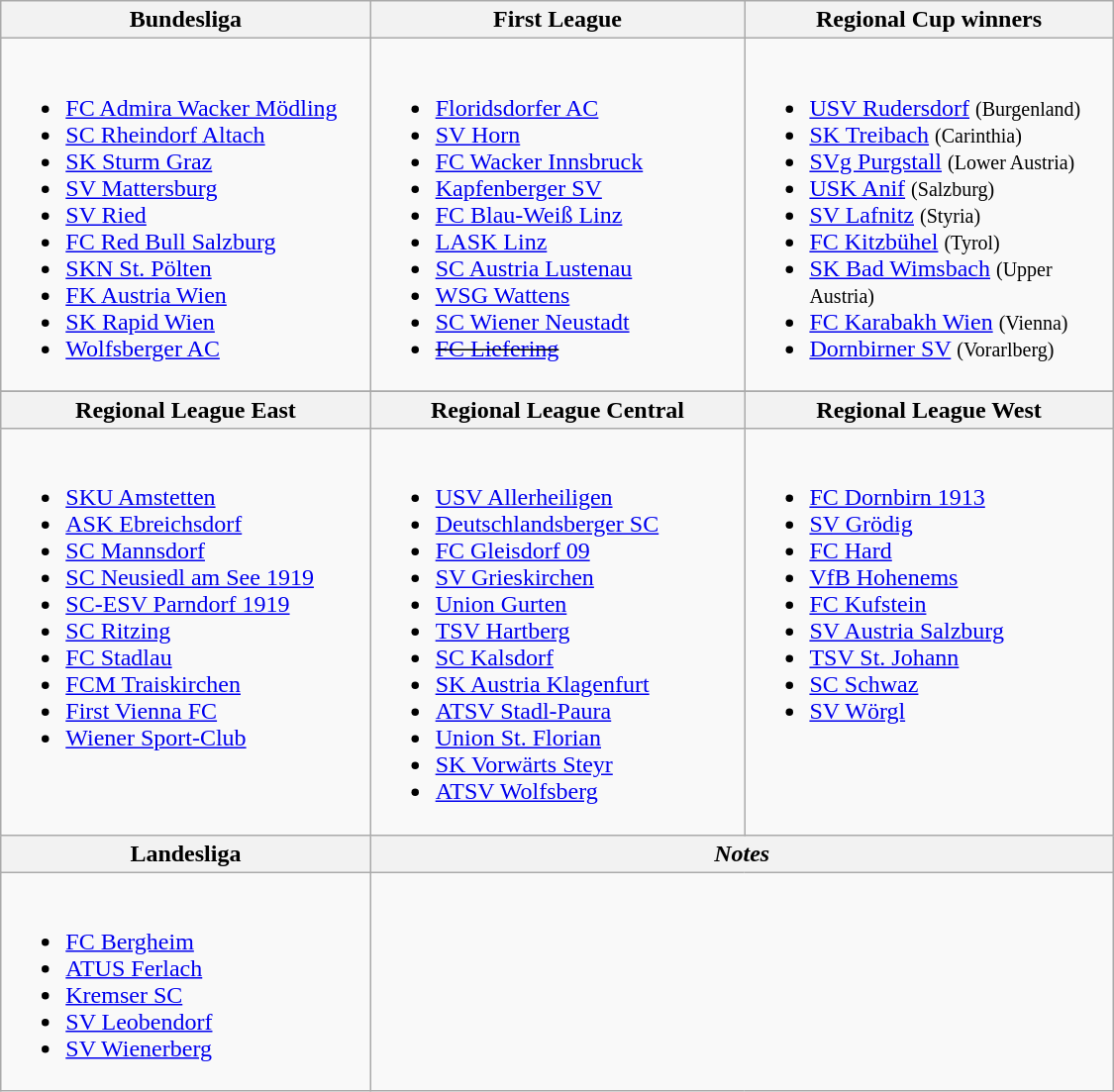<table class="wikitable" width="750px">
<tr valign="top" class="hintergrundfarbe6">
<th width="250px">Bundesliga</th>
<th width="250px">First League</th>
<th width="250px">Regional Cup winners</th>
</tr>
<tr valign="top">
<td><br><ul><li><a href='#'>FC Admira Wacker Mödling</a></li><li><a href='#'>SC Rheindorf Altach</a></li><li><a href='#'>SK Sturm Graz</a></li><li><a href='#'>SV Mattersburg</a></li><li><a href='#'>SV Ried</a></li><li><a href='#'>FC Red Bull Salzburg</a></li><li><a href='#'>SKN St. Pölten</a></li><li><a href='#'>FK Austria Wien</a></li><li><a href='#'>SK Rapid Wien</a></li><li><a href='#'>Wolfsberger AC</a></li></ul></td>
<td><br><ul><li><a href='#'>Floridsdorfer AC</a></li><li><a href='#'>SV Horn</a></li><li><a href='#'>FC Wacker Innsbruck</a></li><li><a href='#'>Kapfenberger SV</a></li><li><a href='#'>FC Blau-Weiß Linz</a></li><li><a href='#'>LASK Linz</a></li><li><a href='#'>SC Austria Lustenau</a></li><li><a href='#'>WSG Wattens</a></li><li><a href='#'>SC Wiener Neustadt</a></li><li><s><a href='#'>FC Liefering</a></s> </li></ul></td>
<td><br><ul><li><a href='#'>USV Rudersdorf</a>  <small>(Burgenland)</small></li><li><a href='#'>SK Treibach</a> <small>(Carinthia)</small></li><li><a href='#'>SVg Purgstall</a> <small>(Lower Austria)</small></li><li><a href='#'>USK Anif</a> <small>(Salzburg)</small></li><li><a href='#'>SV Lafnitz</a> <small>(Styria)</small></li><li><a href='#'>FC Kitzbühel</a>  <small>(Tyrol)</small></li><li><a href='#'>SK Bad Wimsbach</a> <small>(Upper Austria)</small></li><li><a href='#'>FC Karabakh Wien</a> <small>(Vienna)</small></li><li><a href='#'>Dornbirner SV</a>  <small>(Vorarlberg)</small></li></ul></td>
</tr>
<tr bgcolor="#CFCFCF">
</tr>
<tr valign="top" class="hintergrundfarbe6">
<th width="250px">Regional League East</th>
<th width="250px">Regional League Central</th>
<th width="250px">Regional League West</th>
</tr>
<tr valign="top">
<td><br><ul><li><a href='#'>SKU Amstetten</a></li><li><a href='#'>ASK Ebreichsdorf</a></li><li><a href='#'>SC Mannsdorf</a></li><li><a href='#'>SC Neusiedl am See 1919</a></li><li><a href='#'>SC-ESV Parndorf 1919</a></li><li><a href='#'>SC Ritzing</a></li><li><a href='#'>FC Stadlau</a></li><li><a href='#'>FCM Traiskirchen</a></li><li><a href='#'>First Vienna FC</a></li><li><a href='#'>Wiener Sport-Club</a></li></ul></td>
<td><br><ul><li><a href='#'>USV Allerheiligen</a></li><li><a href='#'>Deutschlandsberger SC</a></li><li><a href='#'>FC Gleisdorf 09</a></li><li><a href='#'>SV Grieskirchen</a></li><li><a href='#'>Union Gurten</a></li><li><a href='#'>TSV Hartberg</a></li><li><a href='#'>SC Kalsdorf</a></li><li><a href='#'>SK Austria Klagenfurt</a></li><li><a href='#'>ATSV Stadl-Paura</a></li><li><a href='#'>Union St. Florian</a></li><li><a href='#'>SK Vorwärts Steyr</a></li><li><a href='#'>ATSV Wolfsberg</a></li></ul></td>
<td><br><ul><li><a href='#'>FC Dornbirn 1913</a></li><li><a href='#'>SV Grödig</a></li><li><a href='#'>FC Hard</a></li><li><a href='#'>VfB Hohenems</a></li><li><a href='#'>FC Kufstein</a></li><li><a href='#'>SV Austria Salzburg</a></li><li><a href='#'>TSV St. Johann</a></li><li><a href='#'>SC Schwaz</a></li><li><a href='#'>SV Wörgl</a></li></ul></td>
</tr>
<tr>
<th class="hintergrundfarbe6">Landesliga</th>
<th colspan="2" class="hintergrundfarbe5"><em>Notes</em></th>
</tr>
<tr>
<td valign="top"><br><ul><li><a href='#'>FC Bergheim</a></li><li><a href='#'>ATUS Ferlach</a></li><li><a href='#'>Kremser SC</a></li><li><a href='#'>SV Leobendorf</a></li><li><a href='#'>SV Wienerberg</a> </li></ul></td>
<td colspan="2"><br>





</td>
</tr>
</table>
